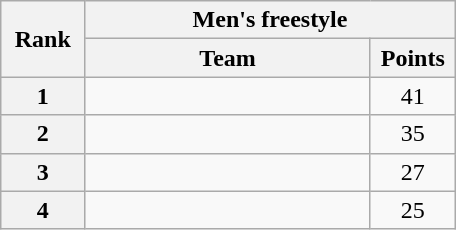<table class="wikitable" width=304 style="text-align:center;">
<tr>
<th width=50 rowspan="2">Rank</th>
<th colspan="2">Men's freestyle</th>
</tr>
<tr>
<th width=200>Team</th>
<th width=50>Points</th>
</tr>
<tr>
<th>1</th>
<td align=left></td>
<td>41</td>
</tr>
<tr>
<th>2</th>
<td align=left></td>
<td>35</td>
</tr>
<tr>
<th>3</th>
<td align=left></td>
<td>27</td>
</tr>
<tr>
<th>4</th>
<td align=left></td>
<td>25</td>
</tr>
</table>
